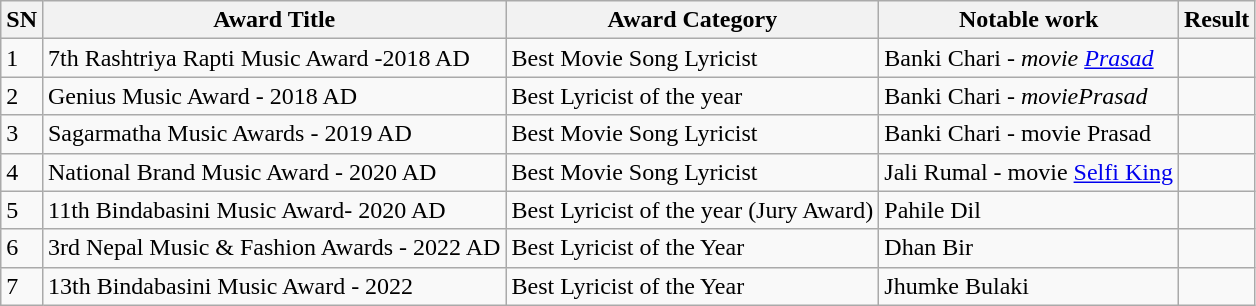<table class="wikitable sortable">
<tr>
<th>SN</th>
<th>Award Title</th>
<th>Award Category</th>
<th>Notable work</th>
<th>Result</th>
</tr>
<tr>
<td>1</td>
<td>7th Rashtriya Rapti Music Award -2018 AD</td>
<td>Best Movie Song Lyricist</td>
<td>Banki Chari - <em>movie <a href='#'>Prasad</a></em></td>
<td></td>
</tr>
<tr>
<td>2</td>
<td>Genius Music Award - 2018  AD</td>
<td>Best Lyricist of the year</td>
<td>Banki Chari - <em>moviePrasad</em></td>
<td></td>
</tr>
<tr>
<td>3</td>
<td>Sagarmatha Music Awards - 2019 AD</td>
<td>Best Movie Song Lyricist</td>
<td>Banki Chari - movie Prasad</td>
<td></td>
</tr>
<tr>
<td>4</td>
<td>National Brand Music Award - 2020 AD</td>
<td>Best Movie Song Lyricist</td>
<td>Jali Rumal - movie <a href='#'>Selfi King</a></td>
<td></td>
</tr>
<tr>
<td>5</td>
<td>11th Bindabasini Music Award- 2020 AD</td>
<td>Best Lyricist of the year (Jury Award)</td>
<td>Pahile Dil</td>
<td></td>
</tr>
<tr>
<td>6</td>
<td>3rd Nepal Music & Fashion Awards - 2022 AD</td>
<td>Best Lyricist of the Year</td>
<td>Dhan Bir</td>
<td></td>
</tr>
<tr>
<td>7</td>
<td>13th Bindabasini Music Award - 2022</td>
<td>Best Lyricist of the Year</td>
<td>Jhumke Bulaki</td>
<td></td>
</tr>
</table>
